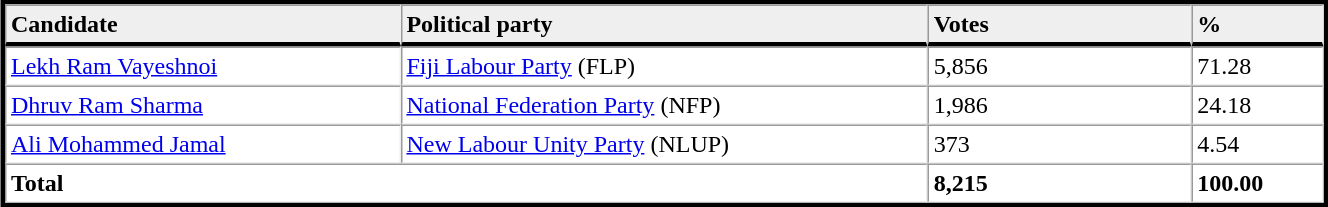<table table width="70%" border="1" align="center" cellpadding=3 cellspacing=0 style="margin:5px; border:3px solid;">
<tr>
<td td width="30%" style="border-bottom:3px solid; background:#efefef;"><strong>Candidate</strong></td>
<td td width="40%" style="border-bottom:3px solid; background:#efefef;"><strong>Political party</strong></td>
<td td width="20%" style="border-bottom:3px solid; background:#efefef;"><strong>Votes</strong></td>
<td td width="10%" style="border-bottom:3px solid; background:#efefef;"><strong>%</strong></td>
</tr>
<tr>
<td><a href='#'>Lekh Ram Vayeshnoi</a></td>
<td><a href='#'>Fiji Labour Party</a> (FLP)</td>
<td>5,856</td>
<td>71.28</td>
</tr>
<tr>
<td><a href='#'>Dhruv Ram Sharma</a></td>
<td><a href='#'>National Federation Party</a> (NFP)</td>
<td>1,986</td>
<td>24.18</td>
</tr>
<tr>
<td><a href='#'>Ali Mohammed Jamal</a></td>
<td><a href='#'>New Labour Unity Party</a> (NLUP)</td>
<td>373</td>
<td>4.54</td>
</tr>
<tr>
<td colspan=2><strong>Total</strong></td>
<td><strong>8,215</strong></td>
<td><strong>100.00</strong></td>
</tr>
<tr>
</tr>
</table>
